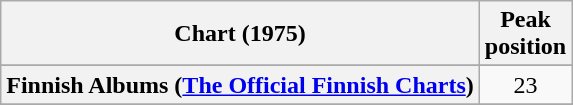<table class="wikitable sortable plainrowheaders">
<tr>
<th>Chart (1975)</th>
<th>Peak<br>position</th>
</tr>
<tr>
</tr>
<tr>
<th scope="row">Finnish Albums (<a href='#'>The Official Finnish Charts</a>)</th>
<td align="center">23</td>
</tr>
<tr>
</tr>
<tr>
</tr>
<tr>
</tr>
</table>
